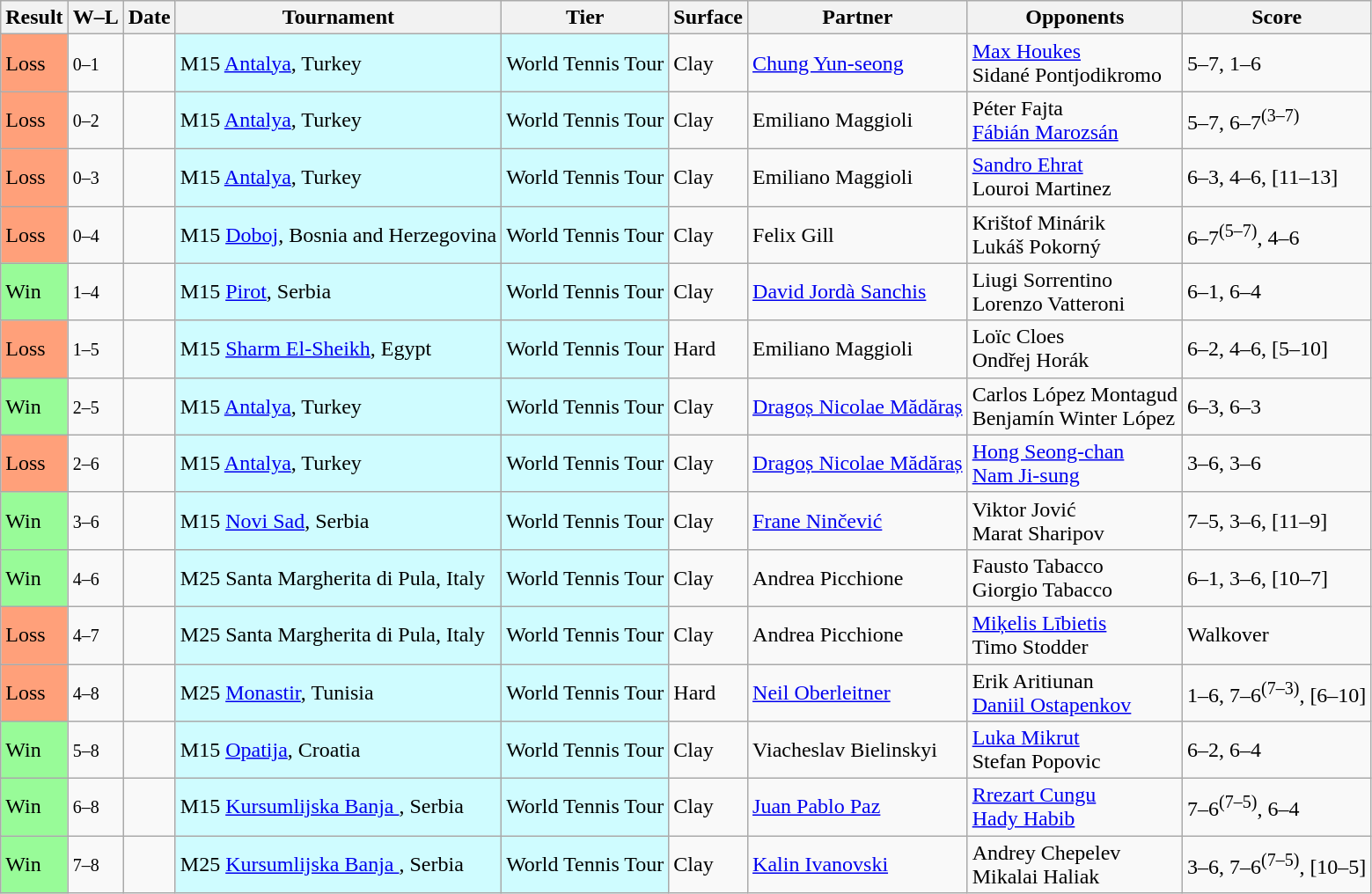<table class="sortable wikitable">
<tr>
<th>Result</th>
<th class="unsortable">W–L</th>
<th>Date</th>
<th>Tournament</th>
<th>Tier</th>
<th>Surface</th>
<th>Partner</th>
<th>Opponents</th>
<th class="unsortable">Score</th>
</tr>
<tr>
<td bgcolor=FFA07A>Loss</td>
<td><small>0–1</small></td>
<td></td>
<td style="background:#cffcff;">M15 <a href='#'>Antalya</a>, Turkey</td>
<td style="background:#cffcff;">World Tennis Tour</td>
<td>Clay</td>
<td> <a href='#'>Chung Yun-seong</a></td>
<td> <a href='#'>Max Houkes</a><br> Sidané Pontjodikromo</td>
<td>5–7, 1–6</td>
</tr>
<tr>
<td bgcolor=FFA07A>Loss</td>
<td><small>0–2</small></td>
<td></td>
<td style="background:#cffcff;">M15 <a href='#'>Antalya</a>, Turkey</td>
<td style="background:#cffcff;">World Tennis Tour</td>
<td>Clay</td>
<td> Emiliano Maggioli</td>
<td> Péter Fajta<br> <a href='#'>Fábián Marozsán</a></td>
<td>5–7, 6–7<sup>(3–7)</sup></td>
</tr>
<tr>
<td bgcolor=FFA07A>Loss</td>
<td><small>0–3</small></td>
<td></td>
<td style="background:#cffcff;">M15 <a href='#'>Antalya</a>, Turkey</td>
<td style="background:#cffcff;">World Tennis Tour</td>
<td>Clay</td>
<td> Emiliano Maggioli</td>
<td> <a href='#'>Sandro Ehrat</a><br> Louroi Martinez</td>
<td>6–3, 4–6, [11–13]</td>
</tr>
<tr>
<td bgcolor=FFA07A>Loss</td>
<td><small>0–4</small></td>
<td></td>
<td style="background:#cffcff;">M15 <a href='#'>Doboj</a>, Bosnia and Herzegovina</td>
<td style="background:#cffcff;">World Tennis Tour</td>
<td>Clay</td>
<td> Felix Gill</td>
<td> Krištof Minárik<br> Lukáš Pokorný</td>
<td>6–7<sup>(5–7)</sup>, 4–6</td>
</tr>
<tr>
<td bgcolor=98FB98>Win</td>
<td><small>1–4</small></td>
<td></td>
<td style="background:#cffcff;">M15 <a href='#'>Pirot</a>, Serbia</td>
<td style="background:#cffcff;">World Tennis Tour</td>
<td>Clay</td>
<td> <a href='#'>David Jordà Sanchis</a></td>
<td> Liugi Sorrentino<br> Lorenzo Vatteroni</td>
<td>6–1, 6–4</td>
</tr>
<tr>
<td bgcolor=FFA07A>Loss</td>
<td><small>1–5</small></td>
<td></td>
<td style="background:#cffcff;">M15 <a href='#'>Sharm El-Sheikh</a>, Egypt</td>
<td style="background:#cffcff;">World Tennis Tour</td>
<td>Hard</td>
<td> Emiliano Maggioli</td>
<td> Loïc Cloes<br> Ondřej Horák</td>
<td>6–2, 4–6, [5–10]</td>
</tr>
<tr>
<td bgcolor=98FB98>Win</td>
<td><small>2–5</small></td>
<td></td>
<td style="background:#cffcff;">M15 <a href='#'>Antalya</a>, Turkey</td>
<td style="background:#cffcff;">World Tennis Tour</td>
<td>Clay</td>
<td> <a href='#'>Dragoș Nicolae Mădăraș</a></td>
<td> Carlos López Montagud<br> Benjamín Winter López</td>
<td>6–3, 6–3</td>
</tr>
<tr>
<td bgcolor=FFA07A>Loss</td>
<td><small>2–6</small></td>
<td></td>
<td style="background:#cffcff;">M15 <a href='#'>Antalya</a>, Turkey</td>
<td style="background:#cffcff;">World Tennis Tour</td>
<td>Clay</td>
<td> <a href='#'>Dragoș Nicolae Mădăraș</a></td>
<td> <a href='#'>Hong Seong-chan</a><br> <a href='#'>Nam Ji-sung</a></td>
<td>3–6, 3–6</td>
</tr>
<tr>
<td bgcolor=98FB98>Win</td>
<td><small>3–6</small></td>
<td></td>
<td style="background:#cffcff;">M15 <a href='#'>Novi Sad</a>, Serbia</td>
<td style="background:#cffcff;">World Tennis Tour</td>
<td>Clay</td>
<td> <a href='#'>Frane Ninčević</a></td>
<td> Viktor Jović<br> Marat Sharipov</td>
<td>7–5, 3–6, [11–9]</td>
</tr>
<tr>
<td bgcolor=98FB98>Win</td>
<td><small>4–6</small></td>
<td></td>
<td style="background:#cffcff;">M25 Santa Margherita di Pula, Italy</td>
<td style="background:#cffcff;">World Tennis Tour</td>
<td>Clay</td>
<td> Andrea Picchione</td>
<td> Fausto Tabacco<br> Giorgio Tabacco</td>
<td>6–1, 3–6, [10–7]</td>
</tr>
<tr>
<td bgcolor=FFA07A>Loss</td>
<td><small>4–7</small></td>
<td></td>
<td style="background:#cffcff;">M25 Santa Margherita di Pula, Italy</td>
<td style="background:#cffcff;">World Tennis Tour</td>
<td>Clay</td>
<td> Andrea Picchione</td>
<td> <a href='#'>Miķelis Lībietis</a><br> Timo Stodder</td>
<td>Walkover</td>
</tr>
<tr>
<td bgcolor=FFA07A>Loss</td>
<td><small>4–8</small></td>
<td></td>
<td style="background:#cffcff;">M25 <a href='#'>Monastir</a>, Tunisia</td>
<td style="background:#cffcff;">World Tennis Tour</td>
<td>Hard</td>
<td> <a href='#'>Neil Oberleitner</a></td>
<td> Erik Aritiunan<br> <a href='#'>Daniil Ostapenkov</a></td>
<td>1–6, 7–6<sup>(7–3)</sup>, [6–10]</td>
</tr>
<tr>
<td bgcolor=98FB98>Win</td>
<td><small>5–8</small></td>
<td></td>
<td style="background:#cffcff;">M15 <a href='#'>Opatija</a>, Croatia</td>
<td style="background:#cffcff;">World Tennis Tour</td>
<td>Clay</td>
<td> Viacheslav Bielinskyi</td>
<td> <a href='#'>Luka Mikrut</a><br> Stefan Popovic</td>
<td>6–2, 6–4</td>
</tr>
<tr>
<td bgcolor=98FB98>Win</td>
<td><small>6–8</small></td>
<td></td>
<td style="background:#cffcff;">M15 <a href='#'>Kursumlijska Banja </a>, Serbia</td>
<td style="background:#cffcff;">World Tennis Tour</td>
<td>Clay</td>
<td> <a href='#'>Juan Pablo Paz</a></td>
<td> <a href='#'>Rrezart Cungu</a><br> <a href='#'>Hady Habib</a></td>
<td>7–6<sup>(7–5)</sup>, 6–4</td>
</tr>
<tr>
<td bgcolor=98FB98>Win</td>
<td><small>7–8</small></td>
<td></td>
<td style="background:#cffcff;">M25 <a href='#'>Kursumlijska Banja </a>, Serbia</td>
<td style="background:#cffcff;">World Tennis Tour</td>
<td>Clay</td>
<td> <a href='#'>Kalin Ivanovski</a></td>
<td> Andrey Chepelev<br> Mikalai Haliak</td>
<td>3–6, 7–6<sup>(7–5)</sup>, [10–5]</td>
</tr>
</table>
